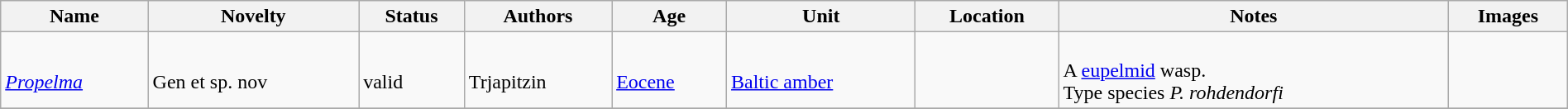<table class="wikitable sortable" align="center" width="100%">
<tr>
<th>Name</th>
<th>Novelty</th>
<th>Status</th>
<th>Authors</th>
<th>Age</th>
<th>Unit</th>
<th>Location</th>
<th>Notes</th>
<th>Images</th>
</tr>
<tr>
<td><br><em><a href='#'>Propelma</a></em></td>
<td><br>Gen et sp. nov</td>
<td><br>valid</td>
<td><br>Trjapitzin</td>
<td><br><a href='#'>Eocene</a></td>
<td><br><a href='#'>Baltic amber</a></td>
<td><br></td>
<td><br>A <a href='#'>eupelmid</a> wasp.<br> Type species <em>P. rohdendorfi</em></td>
<td></td>
</tr>
<tr>
</tr>
</table>
